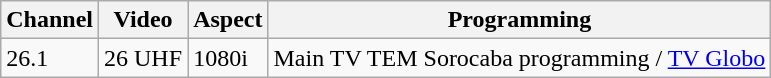<table class="wikitable">
<tr>
<th>Channel</th>
<th>Video</th>
<th>Aspect</th>
<th>Programming</th>
</tr>
<tr>
<td>26.1</td>
<td>26 UHF</td>
<td>1080i</td>
<td>Main TV TEM Sorocaba programming / <a href='#'>TV Globo</a></td>
</tr>
</table>
